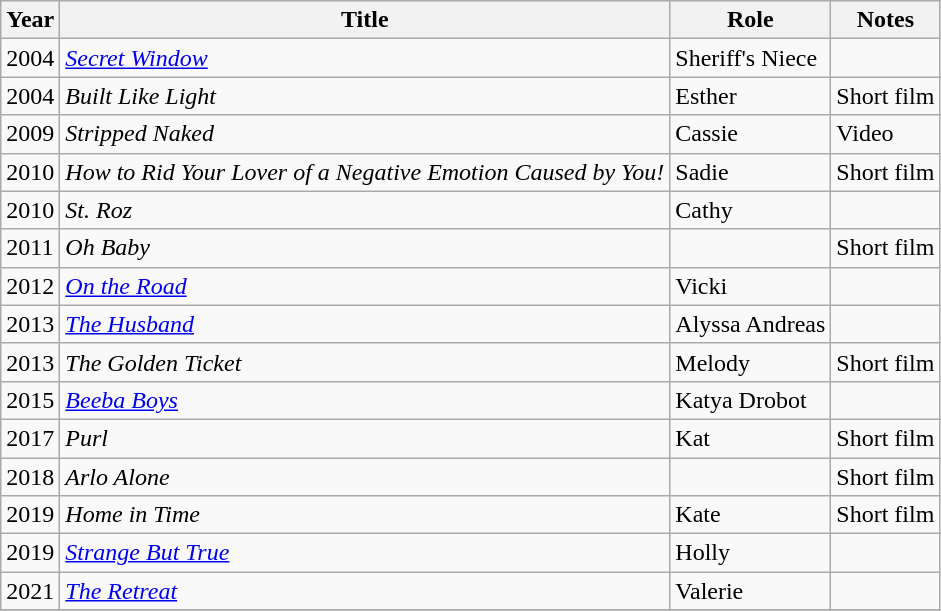<table class="wikitable sortable">
<tr>
<th>Year</th>
<th>Title</th>
<th>Role</th>
<th class="unsortable">Notes</th>
</tr>
<tr>
<td>2004</td>
<td><em><a href='#'>Secret Window</a></em></td>
<td>Sheriff's Niece</td>
<td></td>
</tr>
<tr>
<td>2004</td>
<td><em>Built Like Light</em></td>
<td>Esther</td>
<td>Short film</td>
</tr>
<tr>
<td>2009</td>
<td><em>Stripped Naked</em></td>
<td>Cassie</td>
<td>Video</td>
</tr>
<tr>
<td>2010</td>
<td><em>How to Rid Your Lover of a Negative Emotion Caused by You!</em></td>
<td>Sadie</td>
<td>Short film</td>
</tr>
<tr>
<td>2010</td>
<td><em>St. Roz</em></td>
<td>Cathy</td>
<td></td>
</tr>
<tr>
<td>2011</td>
<td><em>Oh Baby</em></td>
<td></td>
<td>Short film</td>
</tr>
<tr>
<td>2012</td>
<td><em><a href='#'>On the Road</a></em></td>
<td>Vicki</td>
<td></td>
</tr>
<tr>
<td>2013</td>
<td data-sort-value="Husband, The"><em><a href='#'>The Husband</a></em></td>
<td>Alyssa Andreas</td>
<td></td>
</tr>
<tr>
<td>2013</td>
<td data-sort-value="Golden Ticket, The"><em>The Golden Ticket</em></td>
<td>Melody</td>
<td>Short film</td>
</tr>
<tr>
<td>2015</td>
<td><em><a href='#'>Beeba Boys</a></em></td>
<td>Katya Drobot</td>
<td></td>
</tr>
<tr>
<td>2017</td>
<td><em>Purl</em></td>
<td>Kat</td>
<td>Short film</td>
</tr>
<tr>
<td>2018</td>
<td><em>Arlo Alone</em></td>
<td></td>
<td>Short film</td>
</tr>
<tr>
<td>2019</td>
<td><em>Home in Time</em></td>
<td>Kate</td>
<td>Short film</td>
</tr>
<tr>
<td>2019</td>
<td><em><a href='#'>Strange But True</a></em></td>
<td>Holly</td>
<td></td>
</tr>
<tr>
<td>2021</td>
<td data-sort-value="Retreat, The"><em><a href='#'>The Retreat</a></em></td>
<td>Valerie</td>
<td></td>
</tr>
<tr>
</tr>
</table>
